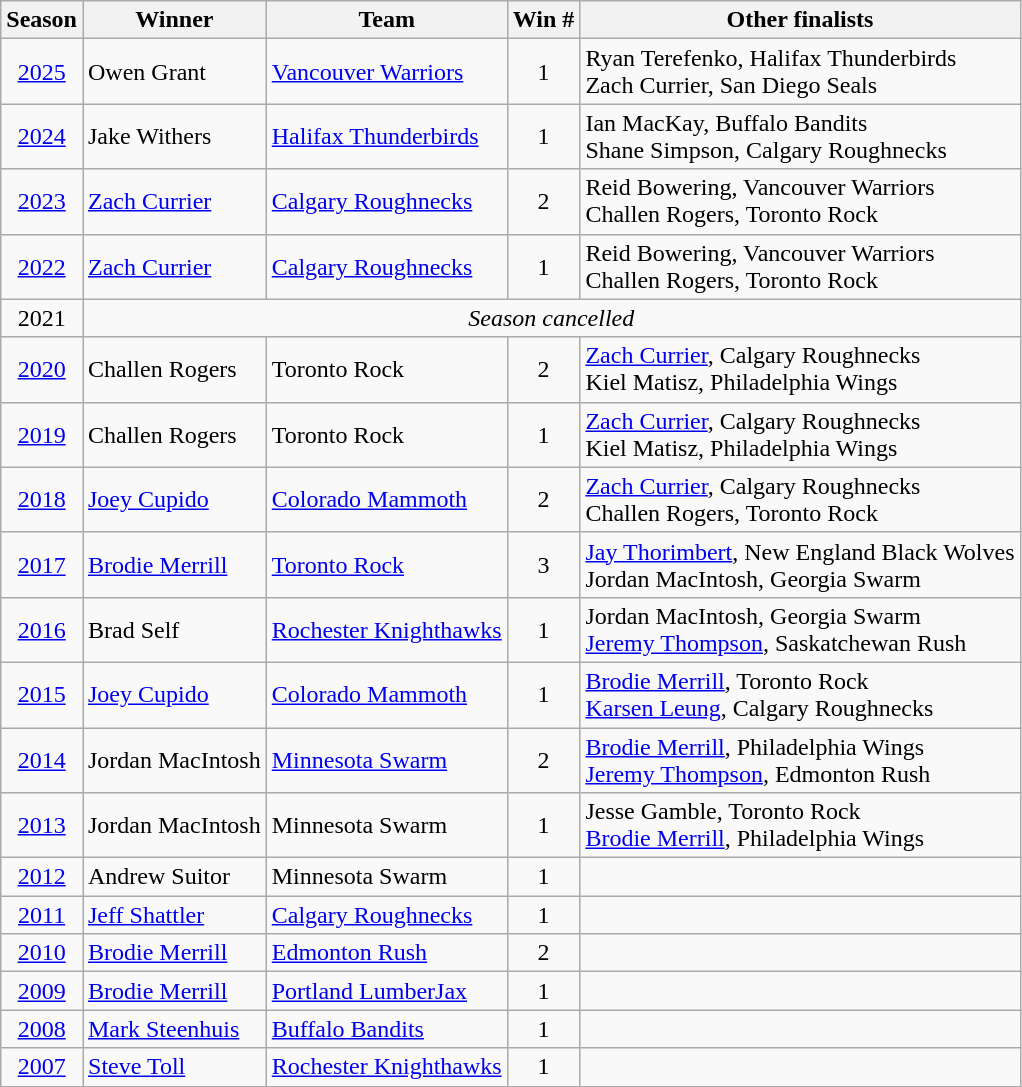<table class="wikitable sortable">
<tr>
<th>Season</th>
<th>Winner</th>
<th>Team</th>
<th>Win #</th>
<th>Other finalists</th>
</tr>
<tr>
<td align="center"><a href='#'>2025</a></td>
<td>Owen Grant</td>
<td><a href='#'>Vancouver Warriors</a></td>
<td align="center">1</td>
<td>Ryan Terefenko, Halifax Thunderbirds<br>Zach Currier, San Diego Seals</td>
</tr>
<tr>
<td align="center"><a href='#'>2024</a></td>
<td>Jake Withers</td>
<td><a href='#'>Halifax Thunderbirds</a></td>
<td align="center">1</td>
<td>Ian MacKay, Buffalo Bandits<br>Shane Simpson, Calgary Roughnecks</td>
</tr>
<tr>
<td align="center"><a href='#'>2023</a></td>
<td><a href='#'>Zach Currier</a></td>
<td><a href='#'>Calgary Roughnecks</a></td>
<td align="center">2</td>
<td>Reid Bowering, Vancouver Warriors<br>Challen Rogers, Toronto Rock</td>
</tr>
<tr>
<td align="center"><a href='#'>2022</a></td>
<td><a href='#'>Zach Currier</a></td>
<td><a href='#'>Calgary Roughnecks</a></td>
<td align="center">1</td>
<td>Reid Bowering, Vancouver Warriors<br>Challen Rogers, Toronto Rock</td>
</tr>
<tr>
<td align="center">2021</td>
<td align="center" colspan="4"><em>Season cancelled</em></td>
</tr>
<tr>
<td align="center"><a href='#'>2020</a></td>
<td>Challen Rogers</td>
<td>Toronto Rock</td>
<td align="center">2</td>
<td><a href='#'>Zach Currier</a>, Calgary Roughnecks<br>Kiel Matisz, Philadelphia Wings</td>
</tr>
<tr>
<td align="center"><a href='#'>2019</a></td>
<td>Challen Rogers</td>
<td>Toronto Rock</td>
<td align="center">1</td>
<td><a href='#'>Zach Currier</a>, Calgary Roughnecks<br>Kiel Matisz, Philadelphia Wings</td>
</tr>
<tr>
<td align="center"><a href='#'>2018</a></td>
<td><a href='#'>Joey Cupido</a></td>
<td><a href='#'>Colorado Mammoth</a></td>
<td align="center">2</td>
<td><a href='#'>Zach Currier</a>, Calgary Roughnecks<br>Challen Rogers, Toronto Rock</td>
</tr>
<tr>
<td align="center"><a href='#'>2017</a></td>
<td><a href='#'>Brodie Merrill</a></td>
<td><a href='#'>Toronto Rock</a></td>
<td align="center">3</td>
<td><a href='#'>Jay Thorimbert</a>, New England Black Wolves<br>Jordan MacIntosh, Georgia Swarm</td>
</tr>
<tr>
<td align="center"><a href='#'>2016</a></td>
<td>Brad Self</td>
<td><a href='#'>Rochester Knighthawks</a></td>
<td align="center">1</td>
<td>Jordan MacIntosh, Georgia Swarm<br><a href='#'>Jeremy Thompson</a>, Saskatchewan Rush</td>
</tr>
<tr>
<td align="center"><a href='#'>2015</a></td>
<td><a href='#'>Joey Cupido</a></td>
<td><a href='#'>Colorado Mammoth</a></td>
<td align="center">1</td>
<td><a href='#'>Brodie Merrill</a>, Toronto Rock<br><a href='#'>Karsen Leung</a>, Calgary Roughnecks</td>
</tr>
<tr>
<td align="center"><a href='#'>2014</a></td>
<td>Jordan MacIntosh</td>
<td><a href='#'>Minnesota Swarm</a></td>
<td align="center">2</td>
<td><a href='#'>Brodie Merrill</a>, Philadelphia Wings<br><a href='#'>Jeremy Thompson</a>, Edmonton Rush</td>
</tr>
<tr>
<td align="center"><a href='#'>2013</a></td>
<td>Jordan MacIntosh</td>
<td>Minnesota Swarm</td>
<td align="center">1</td>
<td>Jesse Gamble, Toronto Rock<br><a href='#'>Brodie Merrill</a>, Philadelphia Wings</td>
</tr>
<tr>
<td align="center"><a href='#'>2012</a></td>
<td>Andrew Suitor</td>
<td>Minnesota Swarm</td>
<td align="center">1</td>
<td> </td>
</tr>
<tr>
<td align="center"><a href='#'>2011</a></td>
<td><a href='#'>Jeff Shattler</a></td>
<td><a href='#'>Calgary Roughnecks</a></td>
<td align="center">1</td>
<td> </td>
</tr>
<tr>
<td align="center"><a href='#'>2010</a></td>
<td><a href='#'>Brodie Merrill</a></td>
<td><a href='#'>Edmonton Rush</a></td>
<td align="center">2</td>
<td> </td>
</tr>
<tr>
<td align="center"><a href='#'>2009</a></td>
<td><a href='#'>Brodie Merrill</a></td>
<td><a href='#'>Portland LumberJax</a></td>
<td align="center">1</td>
<td> </td>
</tr>
<tr>
<td align="center"><a href='#'>2008</a></td>
<td><a href='#'>Mark Steenhuis</a></td>
<td><a href='#'>Buffalo Bandits</a></td>
<td align="center">1</td>
<td> </td>
</tr>
<tr>
<td align="center"><a href='#'>2007</a></td>
<td><a href='#'>Steve Toll</a></td>
<td><a href='#'>Rochester Knighthawks</a></td>
<td align="center">1</td>
<td> </td>
</tr>
</table>
